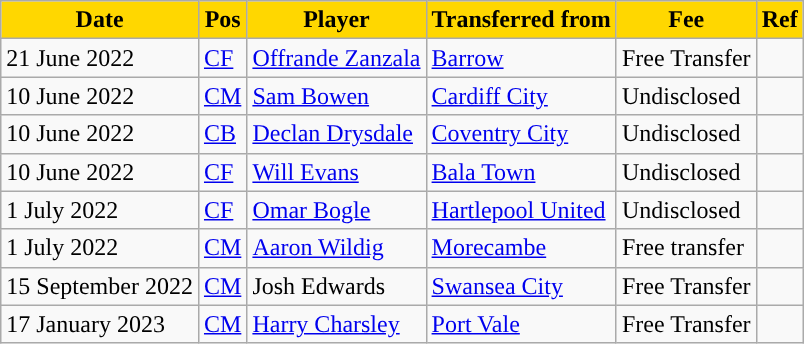<table class="wikitable plainrowheaders sortable">
<tr>
<th style="background:#FFD700; color:#000000; ">Date</th>
<th style="background:#FFD700; color:#000000; ">Pos</th>
<th style="background:#FFD700; color:#000000; ">Player</th>
<th style="background:#FFD700; color:#000000; ">Transferred from</th>
<th style="background:#FFD700; color:#000000; ">Fee</th>
<th style="background:#FFD700; color:#000000; ">Ref</th>
</tr>
<tr>
<td>21 June 2022</td>
<td><a href='#'>CF</a></td>
<td> <a href='#'>Offrande Zanzala</a></td>
<td> <a href='#'>Barrow</a></td>
<td>Free Transfer</td>
<td></td>
</tr>
<tr>
<td>10 June 2022</td>
<td><a href='#'>CM</a></td>
<td> <a href='#'>Sam Bowen</a></td>
<td> <a href='#'>Cardiff City</a></td>
<td>Undisclosed</td>
<td></td>
</tr>
<tr>
<td>10 June 2022</td>
<td><a href='#'>CB</a></td>
<td> <a href='#'>Declan Drysdale</a></td>
<td> <a href='#'>Coventry City</a></td>
<td>Undisclosed</td>
<td></td>
</tr>
<tr>
<td>10 June 2022</td>
<td><a href='#'>CF</a></td>
<td> <a href='#'>Will Evans</a></td>
<td> <a href='#'>Bala Town</a></td>
<td>Undisclosed</td>
<td></td>
</tr>
<tr>
<td>1 July 2022</td>
<td><a href='#'>CF</a></td>
<td> <a href='#'>Omar Bogle</a></td>
<td> <a href='#'>Hartlepool United</a></td>
<td>Undisclosed</td>
<td></td>
</tr>
<tr>
<td>1 July 2022</td>
<td><a href='#'>CM</a></td>
<td> <a href='#'>Aaron Wildig</a></td>
<td> <a href='#'>Morecambe</a></td>
<td>Free transfer</td>
<td></td>
</tr>
<tr>
<td>15 September 2022</td>
<td><a href='#'>CM</a></td>
<td> Josh Edwards</td>
<td> <a href='#'>Swansea City</a></td>
<td>Free Transfer</td>
<td></td>
</tr>
<tr>
<td>17 January 2023</td>
<td><a href='#'>CM</a></td>
<td> <a href='#'>Harry Charsley</a></td>
<td> <a href='#'>Port Vale</a></td>
<td>Free Transfer</td>
<td></td>
</tr>
</table>
